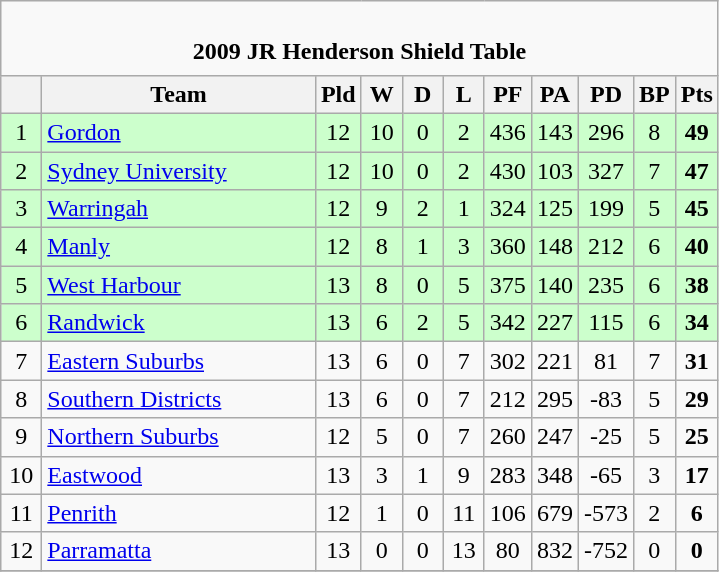<table class="wikitable" style="text-align: center;">
<tr>
<td colspan="11" cellpadding="0" cellspacing="0"><br><table border="0" width="100%" cellpadding="0" cellspacing="0">
<tr>
<td width=25% style="border:0px"></td>
<td style="border:0px"><strong>2009 JR Henderson Shield Table</strong></td>
<td width=25% style="border:0px;"></td>
</tr>
</table>
</td>
</tr>
<tr>
<th width=20 abbr="Position"></th>
<th width=175>Team</th>
<th width=20 abbr="Played">Pld</th>
<th width=20 abbr="Won">W</th>
<th width=20 abbr="Drawn">D</th>
<th width=20 abbr="Lost">L</th>
<th width=20 abbr="Points for">PF</th>
<th width=20 abbr="Points against">PA</th>
<th width=25 abbr="Points difference">PD</th>
<th width=20 abbr="Bonus Point">BP</th>
<th width=20 abbr="Points">Pts</th>
</tr>
<tr style="background: #ccffcc;">
<td>1</td>
<td style="text-align:left;"> <a href='#'>Gordon</a></td>
<td>12</td>
<td>10</td>
<td>0</td>
<td>2</td>
<td>436</td>
<td>143</td>
<td>296</td>
<td>8</td>
<td><strong>49</strong></td>
</tr>
<tr style="background: #ccffcc;">
<td>2</td>
<td style="text-align:left;"> <a href='#'>Sydney University</a></td>
<td>12</td>
<td>10</td>
<td>0</td>
<td>2</td>
<td>430</td>
<td>103</td>
<td>327</td>
<td>7</td>
<td><strong>47</strong></td>
</tr>
<tr style="background: #ccffcc;">
<td>3</td>
<td style="text-align:left;"><a href='#'>Warringah</a></td>
<td>12</td>
<td>9</td>
<td>2</td>
<td>1</td>
<td>324</td>
<td>125</td>
<td>199</td>
<td>5</td>
<td><strong>45</strong></td>
</tr>
<tr style="background: #ccffcc;">
<td>4</td>
<td style="text-align:left;"><a href='#'>Manly</a></td>
<td>12</td>
<td>8</td>
<td>1</td>
<td>3</td>
<td>360</td>
<td>148</td>
<td>212</td>
<td>6</td>
<td><strong>40</strong></td>
</tr>
<tr style="background: #ccffcc;">
<td>5</td>
<td style="text-align:left;"> <a href='#'>West Harbour</a></td>
<td>13</td>
<td>8</td>
<td>0</td>
<td>5</td>
<td>375</td>
<td>140</td>
<td>235</td>
<td>6</td>
<td><strong>38</strong></td>
</tr>
<tr style="background: #ccffcc;">
<td>6</td>
<td style="text-align:left;"> <a href='#'>Randwick</a></td>
<td>13</td>
<td>6</td>
<td>2</td>
<td>5</td>
<td>342</td>
<td>227</td>
<td>115</td>
<td>6</td>
<td><strong>34</strong></td>
</tr>
<tr>
<td>7</td>
<td style="text-align:left;"> <a href='#'>Eastern Suburbs</a></td>
<td>13</td>
<td>6</td>
<td>0</td>
<td>7</td>
<td>302</td>
<td>221</td>
<td>81</td>
<td>7</td>
<td><strong>31</strong></td>
</tr>
<tr>
<td>8</td>
<td style="text-align:left;"> <a href='#'>Southern Districts</a></td>
<td>13</td>
<td>6</td>
<td>0</td>
<td>7</td>
<td>212</td>
<td>295</td>
<td>-83</td>
<td>5</td>
<td><strong>29</strong></td>
</tr>
<tr>
<td>9</td>
<td style="text-align:left;"> <a href='#'>Northern Suburbs</a></td>
<td>12</td>
<td>5</td>
<td>0</td>
<td>7</td>
<td>260</td>
<td>247</td>
<td>-25</td>
<td>5</td>
<td><strong>25</strong></td>
</tr>
<tr>
<td>10</td>
<td style="text-align:left;"> <a href='#'>Eastwood</a></td>
<td>13</td>
<td>3</td>
<td>1</td>
<td>9</td>
<td>283</td>
<td>348</td>
<td>-65</td>
<td>3</td>
<td><strong>17</strong></td>
</tr>
<tr>
<td>11</td>
<td style="text-align:left;"> <a href='#'>Penrith</a></td>
<td>12</td>
<td>1</td>
<td>0</td>
<td>11</td>
<td>106</td>
<td>679</td>
<td>-573</td>
<td>2</td>
<td><strong>6</strong></td>
</tr>
<tr>
<td>12</td>
<td style="text-align:left;"> <a href='#'>Parramatta</a></td>
<td>13</td>
<td>0</td>
<td>0</td>
<td>13</td>
<td>80</td>
<td>832</td>
<td>-752</td>
<td>0</td>
<td><strong>0</strong></td>
</tr>
<tr>
</tr>
</table>
